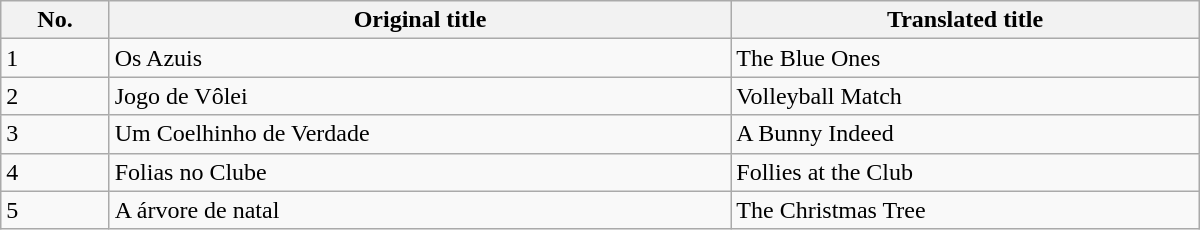<table class=wikitable width=800>
<tr>
<th>No.</th>
<th>Original title</th>
<th>Translated title</th>
</tr>
<tr>
<td>1</td>
<td>Os Azuis</td>
<td>The Blue Ones</td>
</tr>
<tr>
<td>2</td>
<td>Jogo de Vôlei</td>
<td>Volleyball Match</td>
</tr>
<tr>
<td>3</td>
<td>Um Coelhinho de Verdade</td>
<td>A Bunny Indeed</td>
</tr>
<tr>
<td>4</td>
<td>Folias no Clube</td>
<td>Follies at the Club</td>
</tr>
<tr>
<td>5</td>
<td>A árvore de natal</td>
<td>The Christmas Tree</td>
</tr>
</table>
